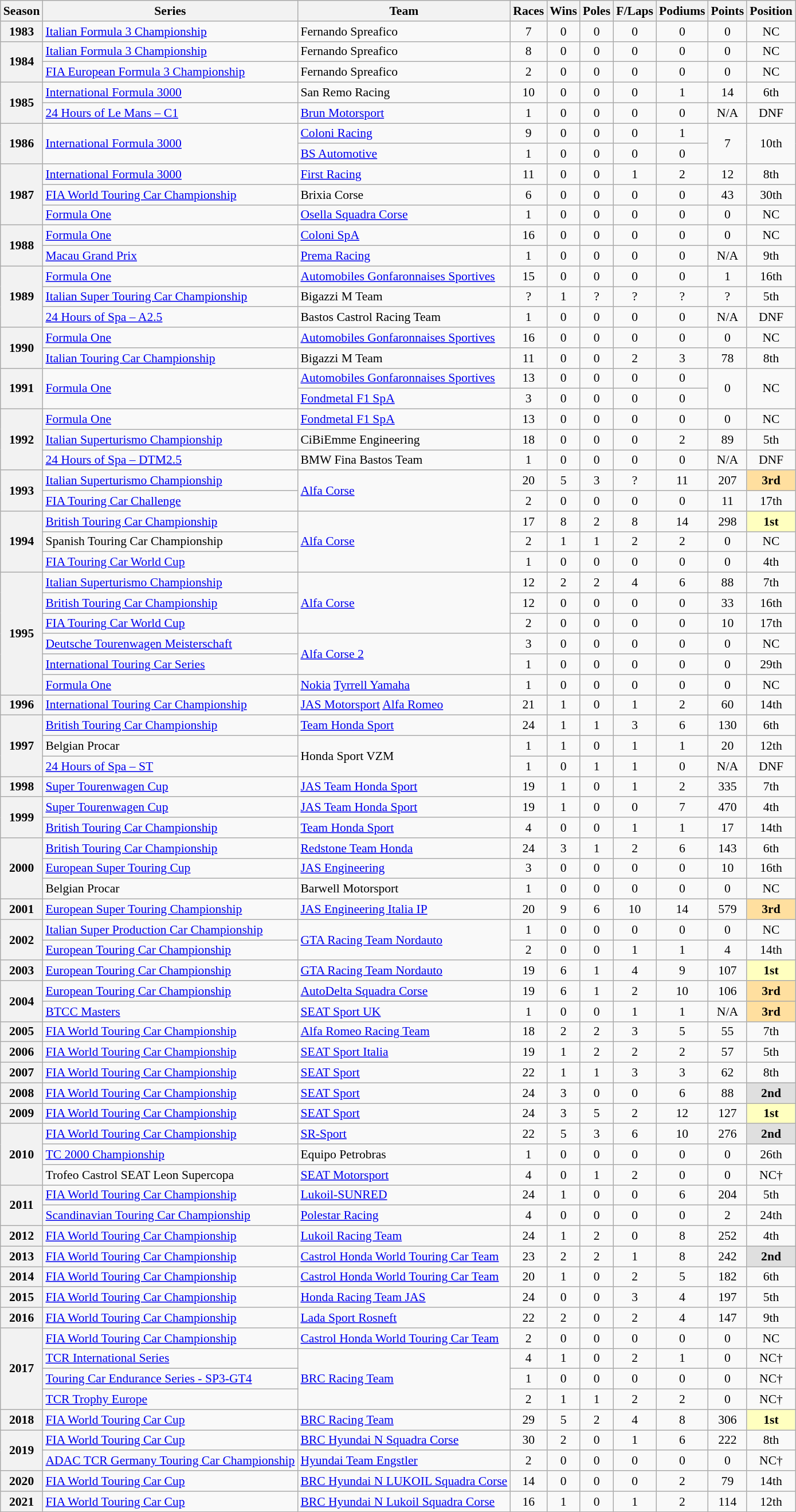<table class="wikitable" style="font-size: 90%; text-align:center">
<tr>
<th>Season</th>
<th>Series</th>
<th>Team</th>
<th>Races</th>
<th>Wins</th>
<th>Poles</th>
<th>F/Laps</th>
<th>Podiums</th>
<th>Points</th>
<th>Position</th>
</tr>
<tr>
<th>1983</th>
<td align=left><a href='#'>Italian Formula 3 Championship</a></td>
<td align=left>Fernando Spreafico</td>
<td>7</td>
<td>0</td>
<td>0</td>
<td>0</td>
<td>0</td>
<td>0</td>
<td>NC</td>
</tr>
<tr>
<th rowspan=2>1984</th>
<td align=left><a href='#'>Italian Formula 3 Championship</a></td>
<td align=left>Fernando Spreafico</td>
<td>8</td>
<td>0</td>
<td>0</td>
<td>0</td>
<td>0</td>
<td>0</td>
<td>NC</td>
</tr>
<tr>
<td align=left><a href='#'>FIA European Formula 3 Championship</a></td>
<td align=left>Fernando Spreafico</td>
<td>2</td>
<td>0</td>
<td>0</td>
<td>0</td>
<td>0</td>
<td>0</td>
<td>NC</td>
</tr>
<tr>
<th rowspan=2>1985</th>
<td align=left><a href='#'>International Formula 3000</a></td>
<td align=left>San Remo Racing</td>
<td>10</td>
<td>0</td>
<td>0</td>
<td>0</td>
<td>1</td>
<td>14</td>
<td>6th</td>
</tr>
<tr>
<td align=left><a href='#'>24 Hours of Le Mans – C1</a></td>
<td align=left><a href='#'>Brun Motorsport</a></td>
<td>1</td>
<td>0</td>
<td>0</td>
<td>0</td>
<td>0</td>
<td>N/A</td>
<td>DNF</td>
</tr>
<tr>
<th rowspan=2>1986</th>
<td rowspan=2 align=left><a href='#'>International Formula 3000</a></td>
<td align=left><a href='#'>Coloni Racing</a></td>
<td>9</td>
<td>0</td>
<td>0</td>
<td>0</td>
<td>1</td>
<td rowspan=2>7</td>
<td rowspan=2>10th</td>
</tr>
<tr>
<td align=left><a href='#'>BS Automotive</a></td>
<td>1</td>
<td>0</td>
<td>0</td>
<td>0</td>
<td>0</td>
</tr>
<tr>
<th rowspan=3>1987</th>
<td align=left><a href='#'>International Formula 3000</a></td>
<td align=left><a href='#'>First Racing</a></td>
<td>11</td>
<td>0</td>
<td>0</td>
<td>1</td>
<td>2</td>
<td>12</td>
<td>8th</td>
</tr>
<tr>
<td align=left><a href='#'>FIA World Touring Car Championship</a></td>
<td align=left>Brixia Corse</td>
<td>6</td>
<td>0</td>
<td>0</td>
<td>0</td>
<td>0</td>
<td>43</td>
<td>30th</td>
</tr>
<tr>
<td align=left><a href='#'>Formula One</a></td>
<td align=left><a href='#'>Osella Squadra Corse</a></td>
<td>1</td>
<td>0</td>
<td>0</td>
<td>0</td>
<td>0</td>
<td>0</td>
<td>NC</td>
</tr>
<tr>
<th rowspan=2>1988</th>
<td align=left><a href='#'>Formula One</a></td>
<td align=left><a href='#'>Coloni SpA</a></td>
<td>16</td>
<td>0</td>
<td>0</td>
<td>0</td>
<td>0</td>
<td>0</td>
<td>NC</td>
</tr>
<tr>
<td align=left><a href='#'>Macau Grand Prix</a></td>
<td align=left><a href='#'>Prema Racing</a></td>
<td>1</td>
<td>0</td>
<td>0</td>
<td>0</td>
<td>0</td>
<td>N/A</td>
<td>9th</td>
</tr>
<tr>
<th rowspan=3>1989</th>
<td align=left><a href='#'>Formula One</a></td>
<td align=left><a href='#'>Automobiles Gonfaronnaises Sportives</a></td>
<td>15</td>
<td>0</td>
<td>0</td>
<td>0</td>
<td>0</td>
<td>1</td>
<td>16th</td>
</tr>
<tr>
<td align=left><a href='#'>Italian Super Touring Car Championship</a></td>
<td align=left>Bigazzi M Team</td>
<td>?</td>
<td>1</td>
<td>?</td>
<td>?</td>
<td>?</td>
<td>?</td>
<td>5th</td>
</tr>
<tr>
<td align=left><a href='#'>24 Hours of Spa – A2.5</a></td>
<td align=left>Bastos Castrol Racing Team</td>
<td>1</td>
<td>0</td>
<td>0</td>
<td>0</td>
<td>0</td>
<td>N/A</td>
<td>DNF</td>
</tr>
<tr>
<th rowspan=2>1990</th>
<td align=left><a href='#'>Formula One</a></td>
<td align=left><a href='#'>Automobiles Gonfaronnaises Sportives</a></td>
<td>16</td>
<td>0</td>
<td>0</td>
<td>0</td>
<td>0</td>
<td>0</td>
<td>NC</td>
</tr>
<tr>
<td align=left><a href='#'>Italian Touring Car Championship</a></td>
<td align=left>Bigazzi M Team</td>
<td>11</td>
<td>0</td>
<td>0</td>
<td>2</td>
<td>3</td>
<td>78</td>
<td>8th</td>
</tr>
<tr>
<th rowspan=2>1991</th>
<td rowspan=2 align=left><a href='#'>Formula One</a></td>
<td align=left><a href='#'>Automobiles Gonfaronnaises Sportives</a></td>
<td>13</td>
<td>0</td>
<td>0</td>
<td>0</td>
<td>0</td>
<td rowspan=2>0</td>
<td rowspan=2>NC</td>
</tr>
<tr>
<td align=left><a href='#'>Fondmetal F1 SpA</a></td>
<td>3</td>
<td>0</td>
<td>0</td>
<td>0</td>
<td>0</td>
</tr>
<tr>
<th rowspan=3>1992</th>
<td align=left><a href='#'>Formula One</a></td>
<td align=left><a href='#'>Fondmetal F1 SpA</a></td>
<td>13</td>
<td>0</td>
<td>0</td>
<td>0</td>
<td>0</td>
<td>0</td>
<td>NC</td>
</tr>
<tr>
<td align=left><a href='#'>Italian Superturismo Championship</a></td>
<td align=left>CiBiEmme Engineering</td>
<td>18</td>
<td>0</td>
<td>0</td>
<td>0</td>
<td>2</td>
<td>89</td>
<td>5th</td>
</tr>
<tr>
<td align=left><a href='#'>24 Hours of Spa – DTM2.5</a></td>
<td align=left>BMW Fina Bastos Team</td>
<td>1</td>
<td>0</td>
<td>0</td>
<td>0</td>
<td>0</td>
<td>N/A</td>
<td>DNF</td>
</tr>
<tr>
<th rowspan=2>1993</th>
<td align=left><a href='#'>Italian Superturismo Championship</a></td>
<td rowspan=2 align=left><a href='#'>Alfa Corse</a></td>
<td>20</td>
<td>5</td>
<td>3</td>
<td>?</td>
<td>11</td>
<td>207</td>
<td style="background:#FFDF9F;"><strong>3rd</strong></td>
</tr>
<tr>
<td align=left><a href='#'>FIA Touring Car Challenge</a></td>
<td>2</td>
<td>0</td>
<td>0</td>
<td>0</td>
<td>0</td>
<td>11</td>
<td>17th</td>
</tr>
<tr>
<th rowspan=3>1994</th>
<td align=left><a href='#'>British Touring Car Championship</a></td>
<td rowspan=3 align=left><a href='#'>Alfa Corse</a></td>
<td>17</td>
<td>8</td>
<td>2</td>
<td>8</td>
<td>14</td>
<td>298</td>
<td style="background:#FFFFBF;"><strong>1st</strong></td>
</tr>
<tr>
<td align=left>Spanish Touring Car Championship</td>
<td>2</td>
<td>1</td>
<td>1</td>
<td>2</td>
<td>2</td>
<td>0</td>
<td>NC</td>
</tr>
<tr>
<td align=left><a href='#'>FIA Touring Car World Cup</a></td>
<td>1</td>
<td>0</td>
<td>0</td>
<td>0</td>
<td>0</td>
<td>0</td>
<td>4th</td>
</tr>
<tr>
<th rowspan=6>1995</th>
<td align=left><a href='#'>Italian Superturismo Championship</a></td>
<td rowspan=3 align=left><a href='#'>Alfa Corse</a></td>
<td>12</td>
<td>2</td>
<td>2</td>
<td>4</td>
<td>6</td>
<td>88</td>
<td>7th</td>
</tr>
<tr>
<td align=left><a href='#'>British Touring Car Championship</a></td>
<td>12</td>
<td>0</td>
<td>0</td>
<td>0</td>
<td>0</td>
<td>33</td>
<td>16th</td>
</tr>
<tr>
<td align=left><a href='#'>FIA Touring Car World Cup</a></td>
<td>2</td>
<td>0</td>
<td>0</td>
<td>0</td>
<td>0</td>
<td>10</td>
<td>17th</td>
</tr>
<tr>
<td align=left><a href='#'>Deutsche Tourenwagen Meisterschaft</a></td>
<td rowspan=2 align=left><a href='#'>Alfa Corse 2</a></td>
<td>3</td>
<td>0</td>
<td>0</td>
<td>0</td>
<td>0</td>
<td>0</td>
<td>NC</td>
</tr>
<tr>
<td align=left><a href='#'>International Touring Car Series</a></td>
<td>1</td>
<td>0</td>
<td>0</td>
<td>0</td>
<td>0</td>
<td>0</td>
<td>29th</td>
</tr>
<tr>
<td align=left><a href='#'>Formula One</a></td>
<td align=left><a href='#'>Nokia</a> <a href='#'>Tyrrell Yamaha</a></td>
<td>1</td>
<td>0</td>
<td>0</td>
<td>0</td>
<td>0</td>
<td>0</td>
<td>NC</td>
</tr>
<tr>
<th>1996</th>
<td align=left><a href='#'>International Touring Car Championship</a></td>
<td align=left><a href='#'>JAS Motorsport</a> <a href='#'>Alfa Romeo</a></td>
<td>21</td>
<td>1</td>
<td>0</td>
<td>1</td>
<td>2</td>
<td>60</td>
<td>14th</td>
</tr>
<tr>
<th rowspan=3>1997</th>
<td align=left><a href='#'>British Touring Car Championship</a></td>
<td align=left><a href='#'>Team Honda Sport</a></td>
<td>24</td>
<td>1</td>
<td>1</td>
<td>3</td>
<td>6</td>
<td>130</td>
<td>6th</td>
</tr>
<tr>
<td align=left>Belgian Procar</td>
<td rowspan=2 align=left>Honda Sport VZM</td>
<td>1</td>
<td>1</td>
<td>0</td>
<td>1</td>
<td>1</td>
<td>20</td>
<td>12th</td>
</tr>
<tr>
<td align=left><a href='#'>24 Hours of Spa – ST</a></td>
<td>1</td>
<td>0</td>
<td>1</td>
<td>1</td>
<td>0</td>
<td>N/A</td>
<td>DNF</td>
</tr>
<tr>
<th>1998</th>
<td align=left><a href='#'>Super Tourenwagen Cup</a></td>
<td align=left><a href='#'>JAS Team Honda Sport</a></td>
<td>19</td>
<td>1</td>
<td>0</td>
<td>1</td>
<td>2</td>
<td>335</td>
<td>7th</td>
</tr>
<tr>
<th rowspan=2>1999</th>
<td align=left><a href='#'>Super Tourenwagen Cup</a></td>
<td align=left><a href='#'>JAS Team Honda Sport</a></td>
<td>19</td>
<td>1</td>
<td>0</td>
<td>0</td>
<td>7</td>
<td>470</td>
<td>4th</td>
</tr>
<tr>
<td align=left><a href='#'>British Touring Car Championship</a></td>
<td align=left><a href='#'>Team Honda Sport</a></td>
<td>4</td>
<td>0</td>
<td>0</td>
<td>1</td>
<td>1</td>
<td>17</td>
<td>14th</td>
</tr>
<tr>
<th rowspan=3>2000</th>
<td align=left><a href='#'>British Touring Car Championship</a></td>
<td align=left><a href='#'>Redstone Team Honda</a></td>
<td>24</td>
<td>3</td>
<td>1</td>
<td>2</td>
<td>6</td>
<td>143</td>
<td>6th</td>
</tr>
<tr>
<td align=left><a href='#'>European Super Touring Cup</a></td>
<td align=left><a href='#'>JAS Engineering</a></td>
<td>3</td>
<td>0</td>
<td>0</td>
<td>0</td>
<td>0</td>
<td>10</td>
<td>16th</td>
</tr>
<tr>
<td align=left>Belgian Procar</td>
<td align=left>Barwell Motorsport</td>
<td>1</td>
<td>0</td>
<td>0</td>
<td>0</td>
<td>0</td>
<td>0</td>
<td>NC</td>
</tr>
<tr>
<th>2001</th>
<td align=left><a href='#'>European Super Touring Championship</a></td>
<td align=left><a href='#'>JAS Engineering Italia IP</a></td>
<td>20</td>
<td>9</td>
<td>6</td>
<td>10</td>
<td>14</td>
<td>579</td>
<td style="background:#FFDF9F;"><strong>3rd</strong></td>
</tr>
<tr>
<th rowspan=2>2002</th>
<td align=left><a href='#'>Italian Super Production Car Championship</a></td>
<td rowspan=2 align=left><a href='#'>GTA Racing Team Nordauto</a></td>
<td>1</td>
<td>0</td>
<td>0</td>
<td>0</td>
<td>0</td>
<td>0</td>
<td>NC</td>
</tr>
<tr>
<td align=left><a href='#'>European Touring Car Championship</a></td>
<td>2</td>
<td>0</td>
<td>0</td>
<td>1</td>
<td>1</td>
<td>4</td>
<td>14th</td>
</tr>
<tr>
<th>2003</th>
<td align=left><a href='#'>European Touring Car Championship</a></td>
<td align=left><a href='#'>GTA Racing Team Nordauto</a></td>
<td>19</td>
<td>6</td>
<td>1</td>
<td>4</td>
<td>9</td>
<td>107</td>
<td style="background:#FFFFBF;"><strong>1st</strong></td>
</tr>
<tr>
<th rowspan=2>2004</th>
<td align=left><a href='#'>European Touring Car Championship</a></td>
<td align=left><a href='#'>AutoDelta Squadra Corse</a></td>
<td>19</td>
<td>6</td>
<td>1</td>
<td>2</td>
<td>10</td>
<td>106</td>
<td style="background:#FFDF9F;"><strong>3rd</strong></td>
</tr>
<tr>
<td align=left><a href='#'>BTCC Masters</a></td>
<td align=left><a href='#'>SEAT Sport UK</a></td>
<td>1</td>
<td>0</td>
<td>0</td>
<td>1</td>
<td>1</td>
<td>N/A</td>
<td style="background:#FFDF9F;"><strong>3rd</strong></td>
</tr>
<tr>
<th>2005</th>
<td align=left><a href='#'>FIA World Touring Car Championship</a></td>
<td align=left><a href='#'>Alfa Romeo Racing Team</a></td>
<td>18</td>
<td>2</td>
<td>2</td>
<td>3</td>
<td>5</td>
<td>55</td>
<td>7th</td>
</tr>
<tr>
<th>2006</th>
<td align=left><a href='#'>FIA World Touring Car Championship</a></td>
<td align=left><a href='#'>SEAT Sport Italia</a></td>
<td>19</td>
<td>1</td>
<td>2</td>
<td>2</td>
<td>2</td>
<td>57</td>
<td>5th</td>
</tr>
<tr>
<th>2007</th>
<td align=left><a href='#'>FIA World Touring Car Championship</a></td>
<td align=left><a href='#'>SEAT Sport</a></td>
<td>22</td>
<td>1</td>
<td>1</td>
<td>3</td>
<td>3</td>
<td>62</td>
<td>8th</td>
</tr>
<tr>
<th>2008</th>
<td align=left><a href='#'>FIA World Touring Car Championship</a></td>
<td align=left><a href='#'>SEAT Sport</a></td>
<td>24</td>
<td>3</td>
<td>0</td>
<td>0</td>
<td>6</td>
<td>88</td>
<td style="background:#DFDFDF;"><strong>2nd</strong></td>
</tr>
<tr>
<th>2009</th>
<td align=left><a href='#'>FIA World Touring Car Championship</a></td>
<td align=left><a href='#'>SEAT Sport</a></td>
<td>24</td>
<td>3</td>
<td>5</td>
<td>2</td>
<td>12</td>
<td>127</td>
<td style="background:#FFFFBF;"><strong>1st</strong></td>
</tr>
<tr>
<th rowspan=3>2010</th>
<td align=left><a href='#'>FIA World Touring Car Championship</a></td>
<td align=left><a href='#'>SR-Sport</a></td>
<td>22</td>
<td>5</td>
<td>3</td>
<td>6</td>
<td>10</td>
<td>276</td>
<td style="background:#DFDFDF;"><strong>2nd</strong></td>
</tr>
<tr>
<td align=left><a href='#'>TC 2000 Championship</a></td>
<td align=left>Equipo Petrobras</td>
<td>1</td>
<td>0</td>
<td>0</td>
<td>0</td>
<td>0</td>
<td>0</td>
<td>26th</td>
</tr>
<tr>
<td align=left>Trofeo Castrol SEAT Leon Supercopa</td>
<td align=left><a href='#'>SEAT Motorsport</a></td>
<td>4</td>
<td>0</td>
<td>1</td>
<td>2</td>
<td>0</td>
<td>0</td>
<td>NC†</td>
</tr>
<tr>
<th rowspan=2>2011</th>
<td align=left><a href='#'>FIA World Touring Car Championship</a></td>
<td align=left><a href='#'>Lukoil-SUNRED</a></td>
<td>24</td>
<td>1</td>
<td>0</td>
<td>0</td>
<td>6</td>
<td>204</td>
<td>5th</td>
</tr>
<tr>
<td align=left><a href='#'>Scandinavian Touring Car Championship</a></td>
<td align=left><a href='#'>Polestar Racing</a></td>
<td>4</td>
<td>0</td>
<td>0</td>
<td>0</td>
<td>0</td>
<td>2</td>
<td>24th</td>
</tr>
<tr>
<th>2012</th>
<td align=left><a href='#'>FIA World Touring Car Championship</a></td>
<td align=left><a href='#'>Lukoil Racing Team</a></td>
<td>24</td>
<td>1</td>
<td>2</td>
<td>0</td>
<td>8</td>
<td>252</td>
<td>4th</td>
</tr>
<tr>
<th>2013</th>
<td align=left><a href='#'>FIA World Touring Car Championship</a></td>
<td align=left><a href='#'>Castrol Honda World Touring Car Team</a></td>
<td>23</td>
<td>2</td>
<td>2</td>
<td>1</td>
<td>8</td>
<td>242</td>
<td style="background:#DFDFDF;"><strong>2nd</strong></td>
</tr>
<tr>
<th>2014</th>
<td align=left><a href='#'>FIA World Touring Car Championship</a></td>
<td align=left><a href='#'>Castrol Honda World Touring Car Team</a></td>
<td>20</td>
<td>1</td>
<td>0</td>
<td>2</td>
<td>5</td>
<td>182</td>
<td>6th</td>
</tr>
<tr>
<th>2015</th>
<td align=left><a href='#'>FIA World Touring Car Championship</a></td>
<td align=left><a href='#'>Honda Racing Team JAS</a></td>
<td>24</td>
<td>0</td>
<td>0</td>
<td>3</td>
<td>4</td>
<td>197</td>
<td>5th</td>
</tr>
<tr>
<th>2016</th>
<td align=left><a href='#'>FIA World Touring Car Championship</a></td>
<td align=left><a href='#'>Lada Sport Rosneft</a></td>
<td>22</td>
<td>2</td>
<td>0</td>
<td>2</td>
<td>4</td>
<td>147</td>
<td>9th</td>
</tr>
<tr>
<th rowspan=4>2017</th>
<td align=left><a href='#'>FIA World Touring Car Championship</a></td>
<td align=left><a href='#'>Castrol Honda World Touring Car Team</a></td>
<td>2</td>
<td>0</td>
<td>0</td>
<td>0</td>
<td>0</td>
<td>0</td>
<td>NC</td>
</tr>
<tr>
<td align=left><a href='#'>TCR International Series</a></td>
<td align=left rowspan=3><a href='#'>BRC Racing Team</a></td>
<td>4</td>
<td>1</td>
<td>0</td>
<td>2</td>
<td>1</td>
<td>0</td>
<td>NC†</td>
</tr>
<tr>
<td align=left><a href='#'>Touring Car Endurance Series - SP3-GT4</a></td>
<td>1</td>
<td>0</td>
<td>0</td>
<td>0</td>
<td>0</td>
<td>0</td>
<td>NC†</td>
</tr>
<tr>
<td align=left><a href='#'>TCR Trophy Europe</a></td>
<td>2</td>
<td>1</td>
<td>1</td>
<td>2</td>
<td>2</td>
<td>0</td>
<td>NC†</td>
</tr>
<tr>
<th>2018</th>
<td align=left><a href='#'>FIA World Touring Car Cup</a></td>
<td align=left><a href='#'>BRC Racing Team</a></td>
<td>29</td>
<td>5</td>
<td>2</td>
<td>4</td>
<td>8</td>
<td>306</td>
<td style="background:#FFFFBF;"><strong>1st</strong></td>
</tr>
<tr>
<th rowspan=2>2019</th>
<td align=left><a href='#'>FIA World Touring Car Cup</a></td>
<td align=left><a href='#'>BRC Hyundai N Squadra Corse</a></td>
<td>30</td>
<td>2</td>
<td>0</td>
<td>1</td>
<td>6</td>
<td>222</td>
<td>8th</td>
</tr>
<tr>
<td align=left nowrap><a href='#'>ADAC TCR Germany Touring Car Championship</a></td>
<td align=left><a href='#'>Hyundai Team Engstler</a></td>
<td>2</td>
<td>0</td>
<td>0</td>
<td>0</td>
<td>0</td>
<td>0</td>
<td>NC†</td>
</tr>
<tr>
<th>2020</th>
<td align=left><a href='#'>FIA World Touring Car Cup</a></td>
<td align=left nowrap><a href='#'>BRC Hyundai N LUKOIL Squadra Corse</a></td>
<td>14</td>
<td>0</td>
<td>0</td>
<td>0</td>
<td>2</td>
<td>79</td>
<td>14th</td>
</tr>
<tr>
<th>2021</th>
<td align=left><a href='#'>FIA World Touring Car Cup</a></td>
<td align=left><a href='#'>BRC Hyundai N Lukoil Squadra Corse</a></td>
<td>16</td>
<td>1</td>
<td>0</td>
<td>1</td>
<td>2</td>
<td>114</td>
<td>12th</td>
</tr>
</table>
